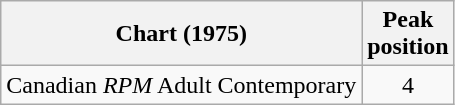<table class="wikitable sortable">
<tr>
<th>Chart (1975)</th>
<th>Peak<br>position</th>
</tr>
<tr>
<td align="left">Canadian <em>RPM</em> Adult Contemporary</td>
<td align="center">4</td>
</tr>
</table>
